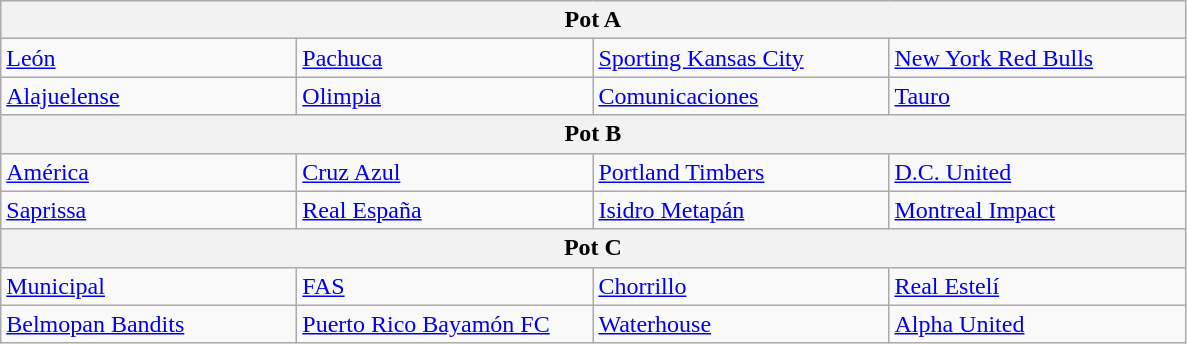<table class="wikitable">
<tr>
<th colspan=4>Pot A</th>
</tr>
<tr>
<td width=190> <a href='#'>León</a></td>
<td width=190> <a href='#'>Pachuca</a></td>
<td width=190> <a href='#'>Sporting Kansas City</a></td>
<td width=190> <a href='#'>New York Red Bulls</a></td>
</tr>
<tr>
<td> <a href='#'>Alajuelense</a></td>
<td> <a href='#'>Olimpia</a></td>
<td> <a href='#'>Comunicaciones</a></td>
<td> <a href='#'>Tauro</a></td>
</tr>
<tr>
<th colspan=4>Pot B</th>
</tr>
<tr>
<td> <a href='#'>América</a></td>
<td> <a href='#'>Cruz Azul</a></td>
<td> <a href='#'>Portland Timbers</a></td>
<td> <a href='#'>D.C. United</a></td>
</tr>
<tr>
<td> <a href='#'>Saprissa</a></td>
<td> <a href='#'>Real España</a></td>
<td> <a href='#'>Isidro Metapán</a></td>
<td> <a href='#'>Montreal Impact</a></td>
</tr>
<tr>
<th colspan=4>Pot C</th>
</tr>
<tr>
<td> <a href='#'>Municipal</a></td>
<td> <a href='#'>FAS</a></td>
<td> <a href='#'>Chorrillo</a></td>
<td> <a href='#'>Real Estelí</a></td>
</tr>
<tr>
<td> <a href='#'>Belmopan Bandits</a></td>
<td> <a href='#'>Puerto Rico Bayamón FC</a></td>
<td> <a href='#'>Waterhouse</a></td>
<td> <a href='#'>Alpha United</a></td>
</tr>
</table>
